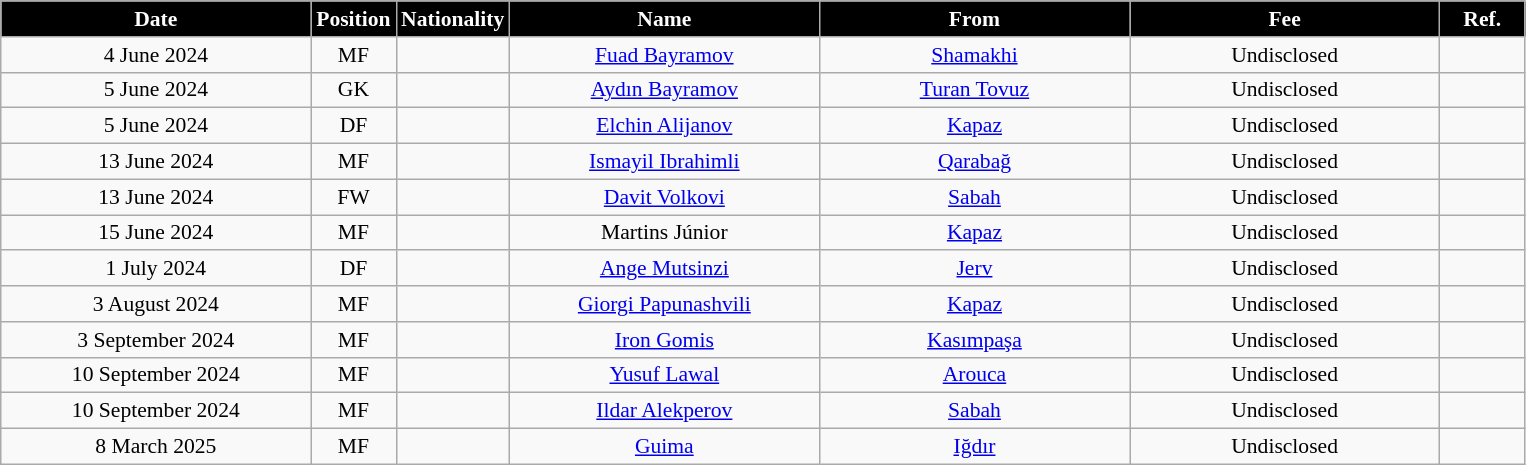<table class="wikitable"  style="text-align:center; font-size:90%; ">
<tr>
<th style="background:#000000; color:#FFFFFF; width:200px;">Date</th>
<th style="background:#000000; color:#FFFFFF; width:50px;">Position</th>
<th style="background:#000000; color:#FFFFFF; width:50px;">Nationality</th>
<th style="background:#000000; color:#FFFFFF; width:200px;">Name</th>
<th style="background:#000000; color:#FFFFFF; width:200px;">From</th>
<th style="background:#000000; color:#FFFFFF; width:200px;">Fee</th>
<th style="background:#000000; color:#FFFFFF; width:50px;">Ref.</th>
</tr>
<tr>
<td>4 June 2024</td>
<td>MF</td>
<td></td>
<td><a href='#'>Fuad Bayramov</a></td>
<td><a href='#'>Shamakhi</a></td>
<td>Undisclosed</td>
<td></td>
</tr>
<tr>
<td>5 June 2024</td>
<td>GK</td>
<td></td>
<td><a href='#'>Aydın Bayramov</a></td>
<td><a href='#'>Turan Tovuz</a></td>
<td>Undisclosed</td>
<td></td>
</tr>
<tr>
<td>5 June 2024</td>
<td>DF</td>
<td></td>
<td><a href='#'>Elchin Alijanov</a></td>
<td><a href='#'>Kapaz</a></td>
<td>Undisclosed</td>
<td></td>
</tr>
<tr>
<td>13 June 2024</td>
<td>MF</td>
<td></td>
<td><a href='#'>Ismayil Ibrahimli</a></td>
<td><a href='#'>Qarabağ</a></td>
<td>Undisclosed</td>
<td></td>
</tr>
<tr>
<td>13 June 2024</td>
<td>FW</td>
<td></td>
<td><a href='#'>Davit Volkovi</a></td>
<td><a href='#'>Sabah</a></td>
<td>Undisclosed</td>
<td></td>
</tr>
<tr>
<td>15 June 2024</td>
<td>MF</td>
<td></td>
<td>Martins Júnior</td>
<td><a href='#'>Kapaz</a></td>
<td>Undisclosed</td>
<td></td>
</tr>
<tr>
<td>1 July 2024</td>
<td>DF</td>
<td></td>
<td><a href='#'>Ange Mutsinzi</a></td>
<td><a href='#'>Jerv</a></td>
<td>Undisclosed</td>
<td></td>
</tr>
<tr>
<td>3 August 2024</td>
<td>MF</td>
<td></td>
<td><a href='#'>Giorgi Papunashvili</a></td>
<td><a href='#'>Kapaz</a></td>
<td>Undisclosed</td>
<td></td>
</tr>
<tr>
<td>3 September 2024</td>
<td>MF</td>
<td></td>
<td><a href='#'>Iron Gomis</a></td>
<td><a href='#'>Kasımpaşa</a></td>
<td>Undisclosed</td>
<td></td>
</tr>
<tr>
<td>10 September 2024</td>
<td>MF</td>
<td></td>
<td><a href='#'>Yusuf Lawal</a></td>
<td><a href='#'>Arouca</a></td>
<td>Undisclosed</td>
<td></td>
</tr>
<tr>
<td>10 September 2024</td>
<td>MF</td>
<td></td>
<td><a href='#'>Ildar Alekperov</a></td>
<td><a href='#'>Sabah</a></td>
<td>Undisclosed</td>
<td></td>
</tr>
<tr>
<td>8 March 2025</td>
<td>MF</td>
<td></td>
<td><a href='#'>Guima</a></td>
<td><a href='#'>Iğdır</a></td>
<td>Undisclosed</td>
<td></td>
</tr>
</table>
